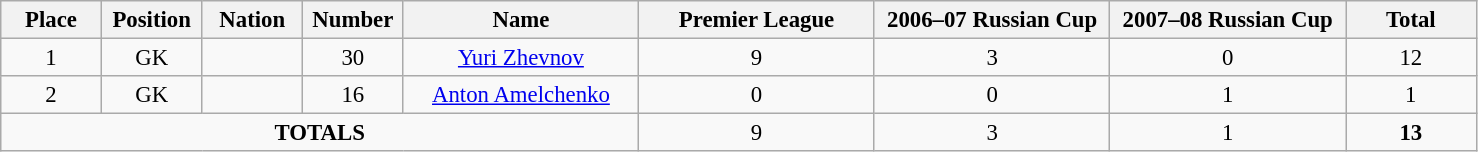<table class="wikitable" style="font-size: 95%; text-align: center;">
<tr>
<th width=60>Place</th>
<th width=60>Position</th>
<th width=60>Nation</th>
<th width=60>Number</th>
<th width=150>Name</th>
<th width=150>Premier League</th>
<th width=150>2006–07 Russian Cup</th>
<th width=150>2007–08 Russian Cup</th>
<th width=80>Total</th>
</tr>
<tr>
<td>1</td>
<td>GK</td>
<td></td>
<td>30</td>
<td><a href='#'>Yuri Zhevnov</a></td>
<td>9</td>
<td>3</td>
<td>0</td>
<td>12</td>
</tr>
<tr>
<td>2</td>
<td>GK</td>
<td></td>
<td>16</td>
<td><a href='#'>Anton Amelchenko</a></td>
<td>0</td>
<td>0</td>
<td>1</td>
<td>1</td>
</tr>
<tr>
<td colspan="5"><strong>TOTALS</strong></td>
<td>9</td>
<td>3</td>
<td>1</td>
<td><strong>13</strong></td>
</tr>
</table>
